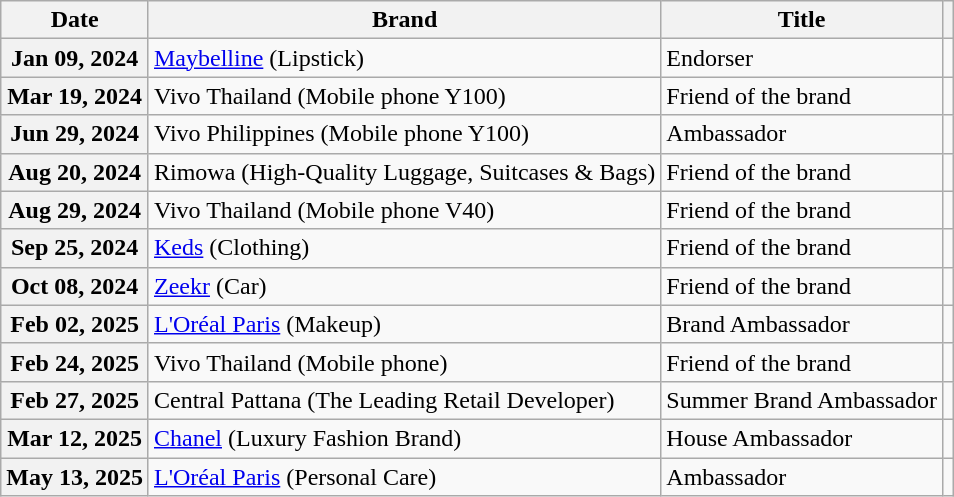<table class="wikitable sortable plainrowheaders">
<tr>
<th scope="col">Date</th>
<th scope="col">Brand</th>
<th scope="col" class="unsortable">Title</th>
<th scope="col" class="unsortable"></th>
</tr>
<tr>
<th><strong>Jan 09, 2024</strong></th>
<td><a href='#'>Maybelline</a> (Lipstick)</td>
<td>Endorser</td>
<td></td>
</tr>
<tr>
<th><strong>Mar 19, 2024</strong></th>
<td>Vivo Thailand (Mobile phone Y100)</td>
<td>Friend of the brand</td>
<td><small></small></td>
</tr>
<tr>
<th><strong>Jun 29, 2024</strong></th>
<td>Vivo Philippines (Mobile phone Y100)</td>
<td>Ambassador</td>
<td><small></small></td>
</tr>
<tr>
<th><strong>Aug 20, 2024</strong></th>
<td>Rimowa (High-Quality Luggage, Suitcases & Bags)</td>
<td>Friend of the brand</td>
<td><small></small></td>
</tr>
<tr>
<th><strong>Aug 29, 2024</strong></th>
<td>Vivo Thailand (Mobile phone V40)</td>
<td>Friend of the brand</td>
<td></td>
</tr>
<tr>
<th><strong>Sep 25, 2024</strong></th>
<td><a href='#'>Keds</a> (Clothing)</td>
<td>Friend of the brand</td>
<td></td>
</tr>
<tr>
<th><strong>Oct 08, 2024</strong></th>
<td><a href='#'>Zeekr</a> (Car)</td>
<td>Friend of the brand</td>
<td></td>
</tr>
<tr>
<th>Feb 02, 2025</th>
<td><a href='#'>L'Oréal Paris</a> (Makeup)</td>
<td>Brand Ambassador</td>
<td><small></small></td>
</tr>
<tr>
<th>Feb 24, 2025</th>
<td>Vivo Thailand (Mobile phone)</td>
<td>Friend of the brand</td>
<td></td>
</tr>
<tr>
<th>Feb 27, 2025</th>
<td>Central Pattana (The Leading Retail Developer)</td>
<td>Summer Brand Ambassador</td>
<td><small></small></td>
</tr>
<tr>
<th scope="row"><strong>Mar 12, 2025</strong></th>
<td><a href='#'>Chanel</a> (Luxury Fashion Brand)</td>
<td>House Ambassador</td>
<td><small></small></td>
</tr>
<tr>
<th>May 13, 2025</th>
<td><a href='#'>L'Oréal Paris</a> (Personal Care)</td>
<td>Ambassador</td>
<td><small></small></td>
</tr>
</table>
